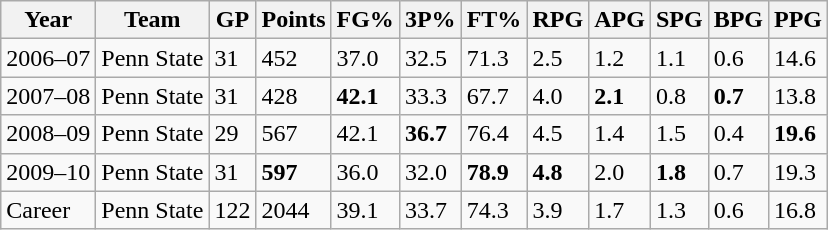<table class="wikitable">
<tr>
<th>Year</th>
<th>Team</th>
<th>GP</th>
<th>Points</th>
<th>FG%</th>
<th>3P%</th>
<th>FT%</th>
<th>RPG</th>
<th>APG</th>
<th>SPG</th>
<th>BPG</th>
<th>PPG</th>
</tr>
<tr>
<td>2006–07</td>
<td>Penn State</td>
<td>31</td>
<td>452</td>
<td>37.0</td>
<td>32.5</td>
<td>71.3</td>
<td>2.5</td>
<td>1.2</td>
<td>1.1</td>
<td>0.6</td>
<td>14.6</td>
</tr>
<tr>
<td>2007–08</td>
<td>Penn State</td>
<td>31</td>
<td>428</td>
<td><strong>42.1</strong></td>
<td>33.3</td>
<td>67.7</td>
<td>4.0</td>
<td><strong>2.1</strong></td>
<td>0.8</td>
<td><strong>0.7</strong></td>
<td>13.8</td>
</tr>
<tr>
<td>2008–09</td>
<td>Penn State</td>
<td>29</td>
<td>567</td>
<td>42.1</td>
<td><strong>36.7</strong></td>
<td>76.4</td>
<td>4.5</td>
<td>1.4</td>
<td>1.5</td>
<td>0.4</td>
<td><strong>19.6</strong></td>
</tr>
<tr>
<td>2009–10</td>
<td>Penn State</td>
<td>31</td>
<td><strong>597</strong></td>
<td>36.0</td>
<td>32.0</td>
<td><strong>78.9</strong></td>
<td><strong>4.8</strong></td>
<td>2.0</td>
<td><strong>1.8</strong></td>
<td>0.7</td>
<td>19.3</td>
</tr>
<tr>
<td>Career</td>
<td>Penn State</td>
<td>122</td>
<td>2044</td>
<td>39.1</td>
<td>33.7</td>
<td>74.3</td>
<td>3.9</td>
<td>1.7</td>
<td>1.3</td>
<td>0.6</td>
<td>16.8</td>
</tr>
</table>
